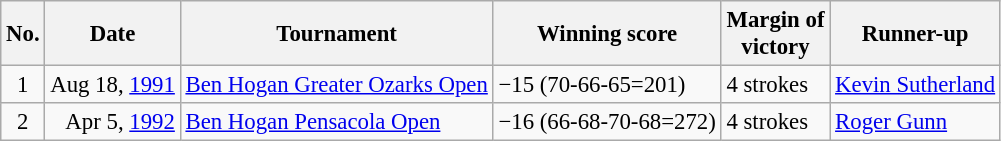<table class="wikitable" style="font-size:95%;">
<tr>
<th>No.</th>
<th>Date</th>
<th>Tournament</th>
<th>Winning score</th>
<th>Margin of<br>victory</th>
<th>Runner-up</th>
</tr>
<tr>
<td align=center>1</td>
<td align=right>Aug 18, <a href='#'>1991</a></td>
<td><a href='#'>Ben Hogan Greater Ozarks Open</a></td>
<td>−15 (70-66-65=201)</td>
<td>4 strokes</td>
<td> <a href='#'>Kevin Sutherland</a></td>
</tr>
<tr>
<td align=center>2</td>
<td align=right>Apr 5, <a href='#'>1992</a></td>
<td><a href='#'>Ben Hogan Pensacola Open</a></td>
<td>−16 (66-68-70-68=272)</td>
<td>4 strokes</td>
<td> <a href='#'>Roger Gunn</a></td>
</tr>
</table>
